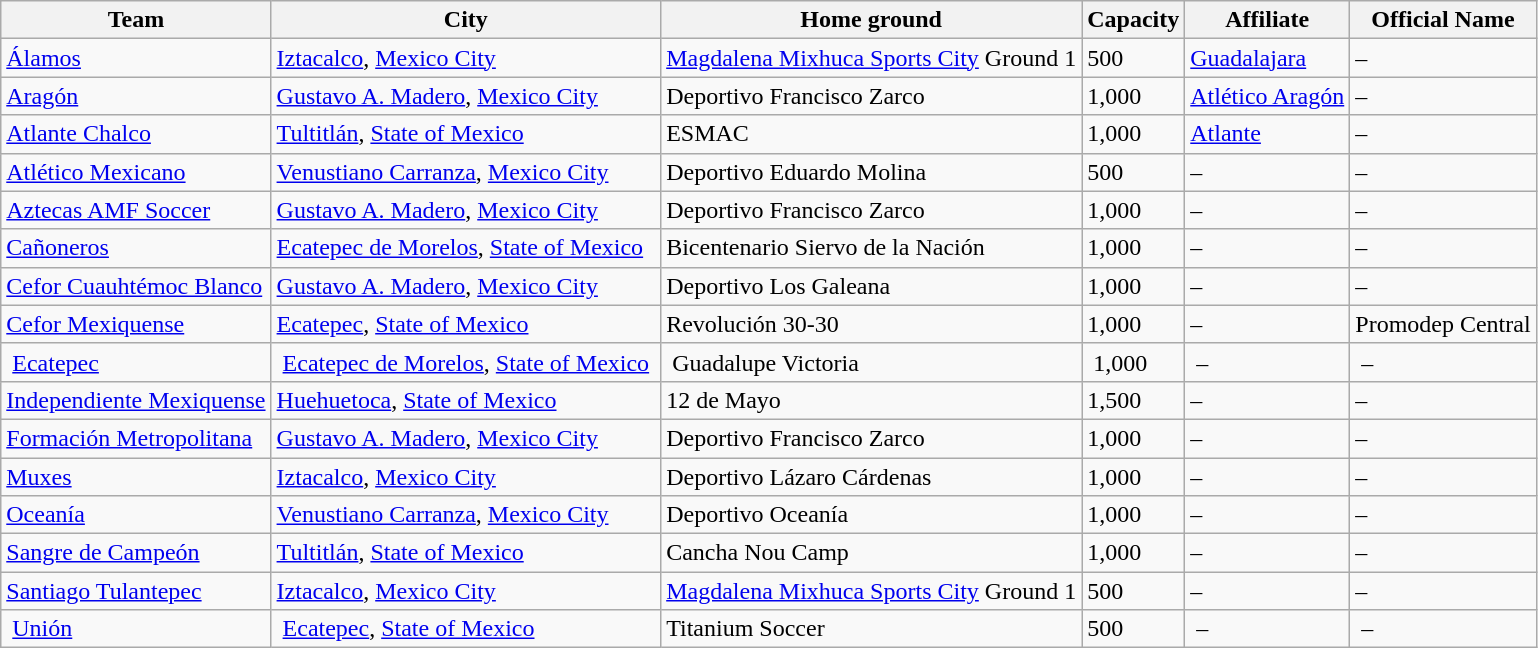<table class="wikitable sortable">
<tr>
<th>Team</th>
<th>City</th>
<th>Home ground</th>
<th>Capacity</th>
<th>Affiliate</th>
<th>Official Name</th>
</tr>
<tr>
<td><a href='#'>Álamos</a></td>
<td><a href='#'>Iztacalco</a>, <a href='#'>Mexico City</a></td>
<td><a href='#'>Magdalena Mixhuca Sports City</a> Ground 1</td>
<td>500</td>
<td><a href='#'>Guadalajara</a></td>
<td>–</td>
</tr>
<tr>
<td><a href='#'>Aragón</a></td>
<td><a href='#'>Gustavo A. Madero</a>, <a href='#'>Mexico City</a></td>
<td>Deportivo Francisco Zarco</td>
<td>1,000</td>
<td><a href='#'>Atlético Aragón</a></td>
<td>–</td>
</tr>
<tr>
<td><a href='#'>Atlante Chalco</a></td>
<td><a href='#'>Tultitlán</a>, <a href='#'>State of Mexico</a></td>
<td>ESMAC</td>
<td>1,000</td>
<td><a href='#'>Atlante</a></td>
<td>–</td>
</tr>
<tr>
<td><a href='#'>Atlético Mexicano</a></td>
<td><a href='#'>Venustiano Carranza</a>, <a href='#'>Mexico City</a></td>
<td>Deportivo Eduardo Molina</td>
<td>500</td>
<td>– </td>
<td>–</td>
</tr>
<tr>
<td><a href='#'>Aztecas AMF Soccer</a></td>
<td><a href='#'>Gustavo A. Madero</a>, <a href='#'>Mexico City</a></td>
<td>Deportivo Francisco Zarco</td>
<td>1,000</td>
<td>–</td>
<td>–</td>
</tr>
<tr>
<td><a href='#'>Cañoneros</a></td>
<td><a href='#'>Ecatepec de Morelos</a>, <a href='#'>State of Mexico</a></td>
<td>Bicentenario Siervo de la Nación</td>
<td>1,000</td>
<td>–</td>
<td>–</td>
</tr>
<tr>
<td><a href='#'>Cefor Cuauhtémoc Blanco</a></td>
<td><a href='#'>Gustavo A. Madero</a>, <a href='#'>Mexico City</a></td>
<td>Deportivo Los Galeana</td>
<td>1,000</td>
<td>–</td>
<td>–</td>
</tr>
<tr>
<td><a href='#'>Cefor Mexiquense</a></td>
<td><a href='#'>Ecatepec</a>, <a href='#'>State of Mexico</a></td>
<td>Revolución 30-30</td>
<td>1,000</td>
<td>–</td>
<td>Promodep Central</td>
</tr>
<tr>
<td> <a href='#'>Ecatepec</a> </td>
<td> <a href='#'>Ecatepec de Morelos</a>, <a href='#'>State of Mexico</a> </td>
<td> Guadalupe Victoria </td>
<td> 1,000</td>
<td> – </td>
<td> –</td>
</tr>
<tr>
<td><a href='#'>Independiente Mexiquense</a></td>
<td><a href='#'>Huehuetoca</a>, <a href='#'>State of Mexico</a></td>
<td>12 de Mayo</td>
<td>1,500</td>
<td>–</td>
<td>–</td>
</tr>
<tr>
<td><a href='#'>Formación Metropolitana</a></td>
<td><a href='#'>Gustavo A. Madero</a>, <a href='#'>Mexico City</a></td>
<td>Deportivo Francisco Zarco</td>
<td>1,000</td>
<td>– </td>
<td>–</td>
</tr>
<tr>
<td><a href='#'>Muxes</a></td>
<td><a href='#'>Iztacalco</a>, <a href='#'>Mexico City</a></td>
<td>Deportivo Lázaro Cárdenas</td>
<td>1,000</td>
<td>–</td>
<td>–</td>
</tr>
<tr>
<td><a href='#'>Oceanía</a></td>
<td><a href='#'>Venustiano Carranza</a>, <a href='#'>Mexico City</a></td>
<td>Deportivo Oceanía</td>
<td>1,000</td>
<td>–</td>
<td>–</td>
</tr>
<tr>
<td><a href='#'>Sangre de Campeón</a></td>
<td><a href='#'>Tultitlán</a>, <a href='#'>State of Mexico</a></td>
<td>Cancha Nou Camp</td>
<td>1,000</td>
<td>–</td>
<td>–</td>
</tr>
<tr>
<td><a href='#'>Santiago Tulantepec</a></td>
<td><a href='#'>Iztacalco</a>, <a href='#'>Mexico City</a></td>
<td><a href='#'>Magdalena Mixhuca Sports City</a> Ground 1</td>
<td>500</td>
<td>–</td>
<td>–</td>
</tr>
<tr>
<td> <a href='#'>Unión</a> </td>
<td> <a href='#'>Ecatepec</a>, <a href='#'>State of Mexico</a> </td>
<td>Titanium Soccer </td>
<td>500</td>
<td> – </td>
<td> –</td>
</tr>
</table>
